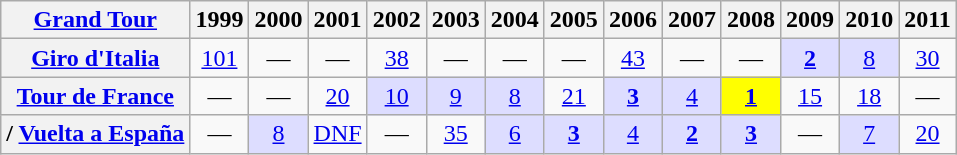<table class="wikitable plainrowheaders">
<tr>
<th scope="col"><a href='#'>Grand Tour</a></th>
<th scope="col">1999</th>
<th scope="col">2000</th>
<th scope="col">2001</th>
<th scope="col">2002</th>
<th scope="col">2003</th>
<th scope="col">2004</th>
<th scope="col">2005</th>
<th scope="col">2006</th>
<th scope="col">2007</th>
<th scope="col">2008</th>
<th scope="col">2009</th>
<th scope="col">2010</th>
<th scope="col">2011</th>
</tr>
<tr style="text-align:center;">
<th scope="row"> <a href='#'>Giro d'Italia</a></th>
<td style="text-align:center;"><a href='#'>101</a></td>
<td>—</td>
<td>—</td>
<td style="text-align:center;"><a href='#'>38</a></td>
<td>—</td>
<td>—</td>
<td>—</td>
<td style="text-align:center;"><a href='#'>43</a></td>
<td>—</td>
<td>—</td>
<td style="text-align:center; background:#ddf;"><strong><a href='#'>2</a></strong></td>
<td style="text-align:center; background:#ddf;"><a href='#'>8</a></td>
<td style="text-align:center;"><a href='#'>30</a></td>
</tr>
<tr style="text-align:center;">
<th scope="row"> <a href='#'>Tour de France</a></th>
<td>—</td>
<td>—</td>
<td style="text-align:center;"><a href='#'>20</a></td>
<td style="text-align:center; background:#ddf;"><a href='#'>10</a></td>
<td style="text-align:center; background:#ddf;"><a href='#'>9</a></td>
<td style="text-align:center; background:#ddf;"><a href='#'>8</a></td>
<td style="text-align:center;"><a href='#'>21</a></td>
<td style="text-align:center; background:#ddf;"><strong><a href='#'>3</a></strong></td>
<td style="text-align:center; background:#ddf;"><a href='#'>4</a></td>
<td style="text-align:center; background:yellow;"><strong><a href='#'>1</a></strong></td>
<td style="text-align:center;"><a href='#'>15</a></td>
<td style="text-align:center;"><a href='#'>18</a></td>
<td>—</td>
</tr>
<tr style="text-align:center;">
<th scope="row">/ <a href='#'>Vuelta a España</a></th>
<td>—</td>
<td style="text-align:center; background:#ddf;"><a href='#'>8</a></td>
<td style="text-align:center;"><a href='#'>DNF</a></td>
<td>—</td>
<td style="text-align:center;"><a href='#'>35</a></td>
<td style="text-align:center; background:#ddf;"><a href='#'>6</a></td>
<td style="text-align:center; background:#ddf;"><strong><a href='#'>3</a></strong></td>
<td style="text-align:center; background:#ddf;"><a href='#'>4</a></td>
<td style="text-align:center; background:#ddf;"><strong><a href='#'>2</a></strong></td>
<td style="text-align:center; background:#ddf;"><strong><a href='#'>3</a></strong></td>
<td>—</td>
<td style="text-align:center; background:#ddf;"><a href='#'>7</a></td>
<td style="text-align:center;"><a href='#'>20</a></td>
</tr>
</table>
